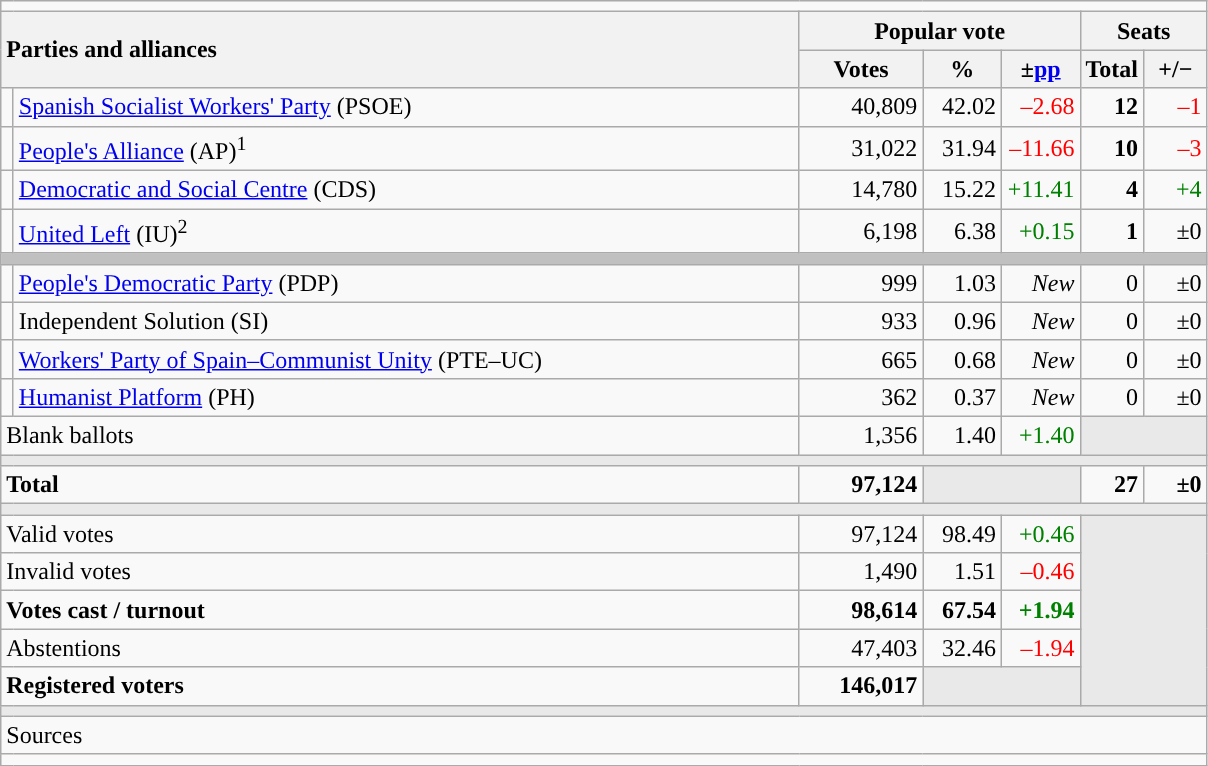<table class="wikitable" style="text-align:right;">
<tr>
<td colspan="7"></td>
</tr>
<tr>
<th style="text-align:left;" rowspan="2" colspan="2" width="525">Parties and alliances</th>
<th colspan="3">Popular vote</th>
<th colspan="2">Seats</th>
</tr>
<tr>
<th width="75">Votes</th>
<th width="45">%</th>
<th width="45">±<a href='#'>pp</a></th>
<th width="35">Total</th>
<th width="35">+/−</th>
</tr>
<tr>
<td width="1" style="color:inherit;background:"></td>
<td align="left"><a href='#'>Spanish Socialist Workers' Party</a> (PSOE)</td>
<td>40,809</td>
<td>42.02</td>
<td style="color:red;">–2.68</td>
<td><strong>12</strong></td>
<td style="color:red;">–1</td>
</tr>
<tr>
<td style="color:inherit;background:"></td>
<td align="left"><a href='#'>People's Alliance</a> (AP)<sup>1</sup></td>
<td>31,022</td>
<td>31.94</td>
<td style="color:red;">–11.66</td>
<td><strong>10</strong></td>
<td style="color:red;">–3</td>
</tr>
<tr>
<td style="color:inherit;background:"></td>
<td align="left"><a href='#'>Democratic and Social Centre</a> (CDS)</td>
<td>14,780</td>
<td>15.22</td>
<td style="color:green;">+11.41</td>
<td><strong>4</strong></td>
<td style="color:green;">+4</td>
</tr>
<tr>
<td style="color:inherit;background:"></td>
<td align="left"><a href='#'>United Left</a> (IU)<sup>2</sup></td>
<td>6,198</td>
<td>6.38</td>
<td style="color:green;">+0.15</td>
<td><strong>1</strong></td>
<td>±0</td>
</tr>
<tr>
<td colspan="7" bgcolor="#C0C0C0"></td>
</tr>
<tr>
<td style="color:inherit;background:"></td>
<td align="left"><a href='#'>People's Democratic Party</a> (PDP)</td>
<td>999</td>
<td>1.03</td>
<td><em>New</em></td>
<td>0</td>
<td>±0</td>
</tr>
<tr>
<td style="color:inherit;background:"></td>
<td align="left">Independent Solution (SI)</td>
<td>933</td>
<td>0.96</td>
<td><em>New</em></td>
<td>0</td>
<td>±0</td>
</tr>
<tr>
<td style="color:inherit;background:"></td>
<td align="left"><a href='#'>Workers' Party of Spain–Communist Unity</a> (PTE–UC)</td>
<td>665</td>
<td>0.68</td>
<td><em>New</em></td>
<td>0</td>
<td>±0</td>
</tr>
<tr>
<td style="color:inherit;background:"></td>
<td align="left"><a href='#'>Humanist Platform</a> (PH)</td>
<td>362</td>
<td>0.37</td>
<td><em>New</em></td>
<td>0</td>
<td>±0</td>
</tr>
<tr>
<td align="left" colspan="2">Blank ballots</td>
<td>1,356</td>
<td>1.40</td>
<td style="color:green;">+1.40</td>
<td bgcolor="#E9E9E9" colspan="2"></td>
</tr>
<tr>
<td colspan="7" bgcolor="#E9E9E9"></td>
</tr>
<tr style="font-weight:bold;">
<td align="left" colspan="2">Total</td>
<td>97,124</td>
<td bgcolor="#E9E9E9" colspan="2"></td>
<td>27</td>
<td>±0</td>
</tr>
<tr>
<td colspan="7" bgcolor="#E9E9E9"></td>
</tr>
<tr>
<td align="left" colspan="2">Valid votes</td>
<td>97,124</td>
<td>98.49</td>
<td style="color:green;">+0.46</td>
<td bgcolor="#E9E9E9" colspan="2" rowspan="5"></td>
</tr>
<tr>
<td align="left" colspan="2">Invalid votes</td>
<td>1,490</td>
<td>1.51</td>
<td style="color:red;">–0.46</td>
</tr>
<tr style="font-weight:bold;">
<td align="left" colspan="2">Votes cast / turnout</td>
<td>98,614</td>
<td>67.54</td>
<td style="color:green;">+1.94</td>
</tr>
<tr>
<td align="left" colspan="2">Abstentions</td>
<td>47,403</td>
<td>32.46</td>
<td style="color:red;">–1.94</td>
</tr>
<tr style="font-weight:bold;">
<td align="left" colspan="2">Registered voters</td>
<td>146,017</td>
<td bgcolor="#E9E9E9" colspan="2"></td>
</tr>
<tr>
<td colspan="7" bgcolor="#E9E9E9"></td>
</tr>
<tr>
<td align="left" colspan="7">Sources</td>
</tr>
<tr>
<td colspan="7" style="text-align:left; max-width:790px;"></td>
</tr>
</table>
